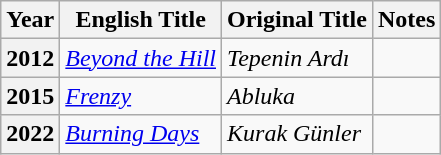<table class="wikitable">
<tr>
<th>Year</th>
<th>English Title</th>
<th>Original Title</th>
<th>Notes</th>
</tr>
<tr>
<th>2012</th>
<td><em><a href='#'>Beyond the Hill</a></em></td>
<td><em>Tepenin Ardı</em></td>
<td></td>
</tr>
<tr>
<th>2015</th>
<td><em><a href='#'>Frenzy</a></em></td>
<td><em>Abluka</em></td>
<td></td>
</tr>
<tr>
<th>2022</th>
<td><em><a href='#'>Burning Days</a></em></td>
<td><em>Kurak Günler</em></td>
<td></td>
</tr>
</table>
